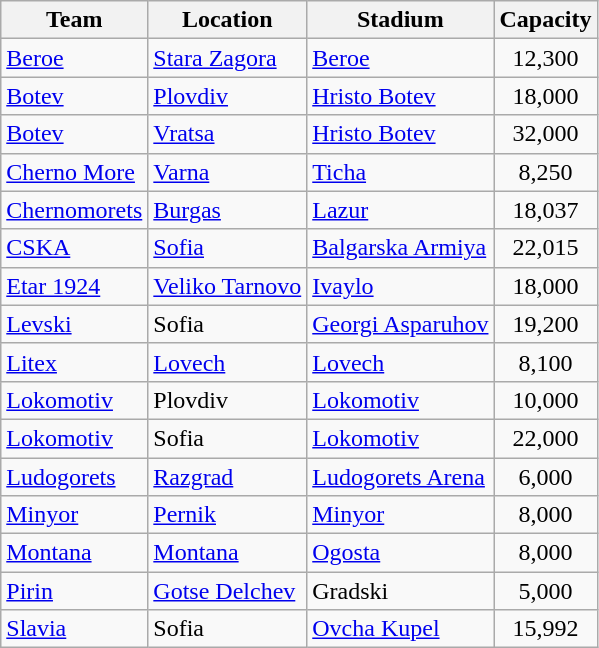<table class="wikitable sortable" style="text-align: left;">
<tr>
<th>Team</th>
<th>Location</th>
<th>Stadium</th>
<th>Capacity</th>
</tr>
<tr>
<td><a href='#'>Beroe</a></td>
<td><a href='#'>Stara Zagora</a></td>
<td><a href='#'>Beroe</a></td>
<td align="center">12,300</td>
</tr>
<tr>
<td><a href='#'>Botev</a></td>
<td><a href='#'>Plovdiv</a></td>
<td><a href='#'>Hristo Botev</a></td>
<td align="center">18,000</td>
</tr>
<tr>
<td><a href='#'>Botev</a></td>
<td><a href='#'>Vratsa</a></td>
<td><a href='#'>Hristo Botev</a></td>
<td align="center">32,000</td>
</tr>
<tr>
<td><a href='#'>Cherno More</a></td>
<td><a href='#'>Varna</a></td>
<td><a href='#'>Ticha</a></td>
<td align="center">8,250</td>
</tr>
<tr>
<td><a href='#'>Chernomorets</a></td>
<td><a href='#'>Burgas</a></td>
<td><a href='#'>Lazur</a></td>
<td align="center">18,037</td>
</tr>
<tr>
<td><a href='#'>CSKA</a></td>
<td><a href='#'>Sofia</a></td>
<td><a href='#'>Balgarska Armiya</a></td>
<td align="center">22,015</td>
</tr>
<tr>
<td><a href='#'>Etar 1924</a></td>
<td><a href='#'>Veliko Tarnovo</a></td>
<td><a href='#'>Ivaylo</a></td>
<td align="center">18,000</td>
</tr>
<tr>
<td><a href='#'>Levski</a></td>
<td>Sofia</td>
<td><a href='#'>Georgi Asparuhov</a></td>
<td align="center">19,200</td>
</tr>
<tr>
<td><a href='#'>Litex</a></td>
<td><a href='#'>Lovech</a></td>
<td><a href='#'>Lovech</a></td>
<td align="center">8,100</td>
</tr>
<tr>
<td><a href='#'>Lokomotiv</a></td>
<td>Plovdiv</td>
<td><a href='#'>Lokomotiv</a></td>
<td align="center">10,000</td>
</tr>
<tr>
<td><a href='#'>Lokomotiv</a></td>
<td>Sofia</td>
<td><a href='#'>Lokomotiv</a></td>
<td align="center">22,000</td>
</tr>
<tr>
<td><a href='#'>Ludogorets</a></td>
<td><a href='#'>Razgrad</a></td>
<td><a href='#'>Ludogorets Arena</a></td>
<td align="center">6,000</td>
</tr>
<tr>
<td><a href='#'>Minyor</a></td>
<td><a href='#'>Pernik</a></td>
<td><a href='#'>Minyor</a></td>
<td align="center">8,000</td>
</tr>
<tr>
<td><a href='#'>Montana</a></td>
<td><a href='#'>Montana</a></td>
<td><a href='#'>Ogosta</a></td>
<td align="center">8,000</td>
</tr>
<tr>
<td><a href='#'>Pirin</a></td>
<td><a href='#'>Gotse Delchev</a></td>
<td>Gradski</td>
<td align="center">5,000</td>
</tr>
<tr>
<td><a href='#'>Slavia</a></td>
<td>Sofia</td>
<td><a href='#'>Ovcha Kupel</a></td>
<td align="center">15,992</td>
</tr>
</table>
